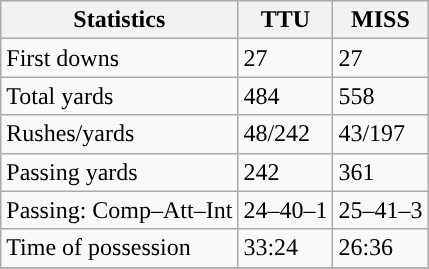<table class="wikitable" style="float: left;">
<tr>
<th>Statistics</th>
<th>TTU</th>
<th>MISS</th>
</tr>
<tr>
<td>First downs</td>
<td>27</td>
<td>27</td>
</tr>
<tr>
<td>Total yards</td>
<td>484</td>
<td>558</td>
</tr>
<tr>
<td>Rushes/yards</td>
<td>48/242</td>
<td>43/197</td>
</tr>
<tr>
<td>Passing yards</td>
<td>242</td>
<td>361</td>
</tr>
<tr>
<td>Passing: Comp–Att–Int</td>
<td>24–40–1</td>
<td>25–41–3</td>
</tr>
<tr>
<td>Time of possession</td>
<td>33:24</td>
<td>26:36</td>
</tr>
<tr>
</tr>
</table>
